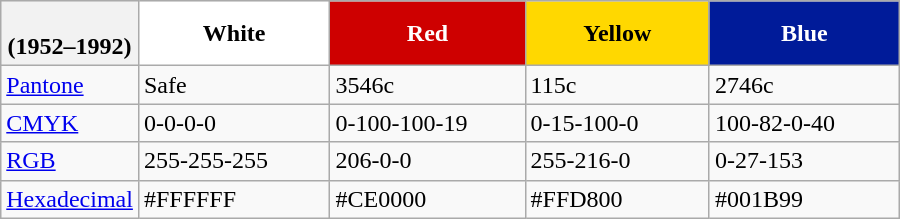<table class="wikitable" width="600px" border="1" cellpadding="2" cellspacing="0" style="background: #f9f9f9; border: 1px solid #aaaaaa; border-collapse: collapse; white-space: nowrap; text-align: left">
<tr style="text-align: center; background: #eee">
<th><br>(1952–1992)</th>
<th style="background:#FFFFFF; color:#000; width:150px">White</th>
<th style="background:#CE0000; color:#FFF; width:150px">Red</th>
<th style="background:#FFD800; color:#000; width:150px">Yellow</th>
<th style="background:#001B99; color:#FFF; width:150px">Blue</th>
</tr>
<tr>
<td><a href='#'>Pantone</a></td>
<td>Safe</td>
<td>3546c</td>
<td>115c</td>
<td>2746c</td>
</tr>
<tr>
<td><a href='#'>CMYK</a></td>
<td>0-0-0-0</td>
<td>0-100-100-19</td>
<td>0-15-100-0</td>
<td>100-82-0-40</td>
</tr>
<tr>
<td><a href='#'>RGB</a></td>
<td>255-255-255</td>
<td>206-0-0</td>
<td>255-216-0</td>
<td>0-27-153</td>
</tr>
<tr>
<td><a href='#'>Hexadecimal</a></td>
<td>#FFFFFF</td>
<td>#CE0000</td>
<td>#FFD800</td>
<td>#001B99</td>
</tr>
</table>
